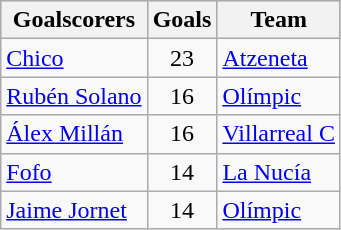<table class="wikitable sortable" class="wikitable">
<tr style="background:#ccc; text-align:center;">
<th>Goalscorers</th>
<th>Goals</th>
<th>Team</th>
</tr>
<tr>
<td> <a href='#'>Chico</a></td>
<td style="text-align:center;">23</td>
<td><a href='#'>Atzeneta</a></td>
</tr>
<tr>
<td> <a href='#'>Rubén Solano</a></td>
<td style="text-align:center;">16</td>
<td><a href='#'>Olímpic</a></td>
</tr>
<tr>
<td> <a href='#'>Álex Millán</a></td>
<td style="text-align:center;">16</td>
<td><a href='#'>Villarreal C</a></td>
</tr>
<tr>
<td> <a href='#'>Fofo</a></td>
<td style="text-align:center;">14</td>
<td><a href='#'>La Nucía</a></td>
</tr>
<tr>
<td> <a href='#'>Jaime Jornet</a></td>
<td style="text-align:center;">14</td>
<td><a href='#'>Olímpic</a></td>
</tr>
</table>
